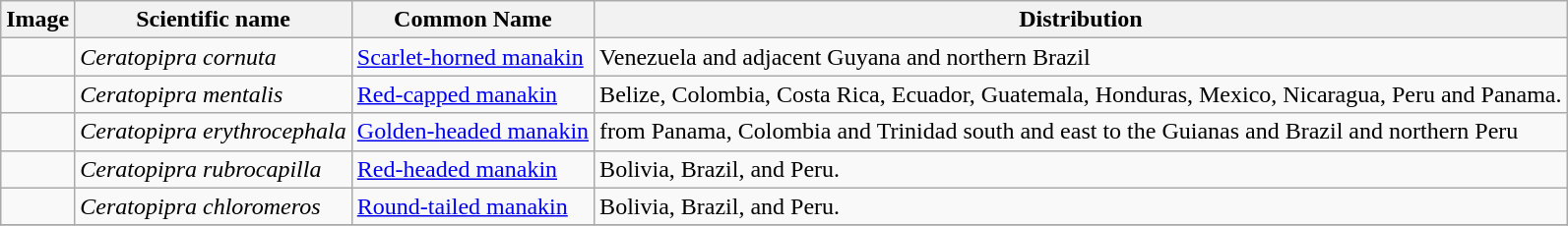<table class="wikitable">
<tr>
<th>Image</th>
<th>Scientific name</th>
<th>Common Name</th>
<th>Distribution</th>
</tr>
<tr>
<td></td>
<td><em>Ceratopipra cornuta</em></td>
<td><a href='#'>Scarlet-horned manakin</a></td>
<td>Venezuela and adjacent Guyana and northern Brazil</td>
</tr>
<tr>
<td></td>
<td><em>Ceratopipra mentalis</em></td>
<td><a href='#'>Red-capped manakin</a></td>
<td>Belize, Colombia, Costa Rica, Ecuador, Guatemala, Honduras, Mexico, Nicaragua, Peru and Panama.</td>
</tr>
<tr>
<td></td>
<td><em>Ceratopipra erythrocephala</em></td>
<td><a href='#'>Golden-headed manakin</a></td>
<td>from Panama, Colombia and Trinidad south and east to the Guianas and Brazil and northern Peru</td>
</tr>
<tr>
<td></td>
<td><em>Ceratopipra rubrocapilla</em></td>
<td><a href='#'>Red-headed manakin</a></td>
<td>Bolivia, Brazil, and Peru.</td>
</tr>
<tr>
<td></td>
<td><em>Ceratopipra chloromeros</em></td>
<td><a href='#'>Round-tailed manakin</a></td>
<td>Bolivia, Brazil, and Peru.</td>
</tr>
<tr>
</tr>
</table>
